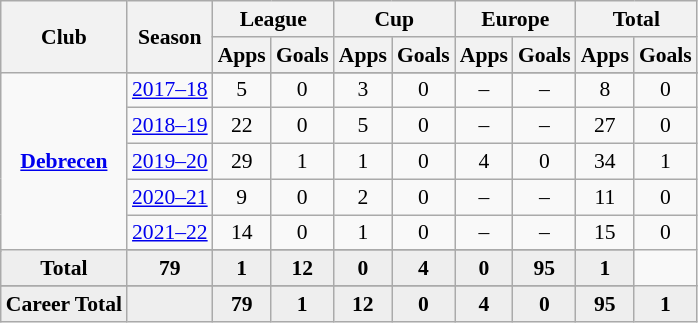<table class="wikitable" style="font-size:90%; text-align: center;">
<tr>
<th rowspan="2">Club</th>
<th rowspan="2">Season</th>
<th colspan="2">League</th>
<th colspan="2">Cup</th>
<th colspan="2">Europe</th>
<th colspan="2">Total</th>
</tr>
<tr>
<th>Apps</th>
<th>Goals</th>
<th>Apps</th>
<th>Goals</th>
<th>Apps</th>
<th>Goals</th>
<th>Apps</th>
<th>Goals</th>
</tr>
<tr ||-||-||-|->
<td rowspan="7" valign="center"><strong><a href='#'>Debrecen</a></strong></td>
</tr>
<tr>
<td><a href='#'>2017–18</a></td>
<td>5</td>
<td>0</td>
<td>3</td>
<td>0</td>
<td>–</td>
<td>–</td>
<td>8</td>
<td>0</td>
</tr>
<tr>
<td><a href='#'>2018–19</a></td>
<td>22</td>
<td>0</td>
<td>5</td>
<td>0</td>
<td>–</td>
<td>–</td>
<td>27</td>
<td>0</td>
</tr>
<tr>
<td><a href='#'>2019–20</a></td>
<td>29</td>
<td>1</td>
<td>1</td>
<td>0</td>
<td>4</td>
<td>0</td>
<td>34</td>
<td>1</td>
</tr>
<tr>
<td><a href='#'>2020–21</a></td>
<td>9</td>
<td>0</td>
<td>2</td>
<td>0</td>
<td>–</td>
<td>–</td>
<td>11</td>
<td>0</td>
</tr>
<tr>
<td><a href='#'>2021–22</a></td>
<td>14</td>
<td>0</td>
<td>1</td>
<td>0</td>
<td>–</td>
<td>–</td>
<td>15</td>
<td>0</td>
</tr>
<tr>
</tr>
<tr style="font-weight:bold; background-color:#eeeeee;">
<td>Total</td>
<td>79</td>
<td>1</td>
<td>12</td>
<td>0</td>
<td>4</td>
<td>0</td>
<td>95</td>
<td>1</td>
</tr>
<tr>
</tr>
<tr style="font-weight:bold; background-color:#eeeeee;">
<td rowspan="1" valign="top"><strong>Career Total</strong></td>
<td></td>
<td><strong>79</strong></td>
<td><strong>1</strong></td>
<td><strong>12</strong></td>
<td><strong>0</strong></td>
<td><strong>4</strong></td>
<td><strong>0</strong></td>
<td><strong>95</strong></td>
<td><strong>1</strong></td>
</tr>
</table>
